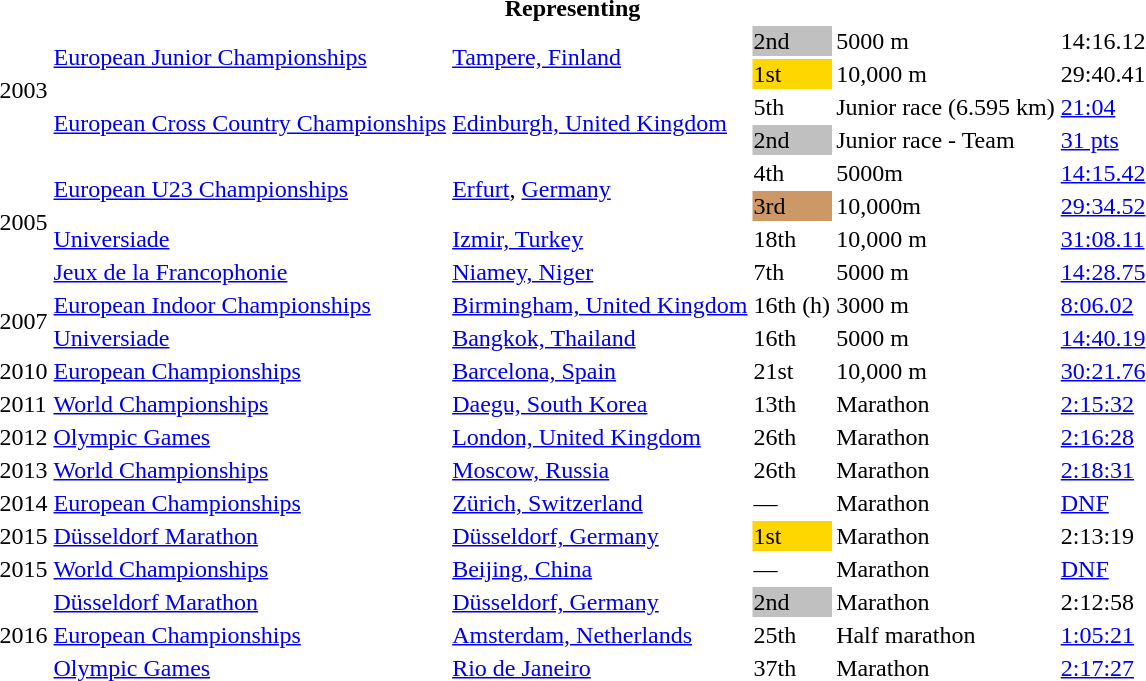<table>
<tr>
<th colspan="6">Representing </th>
</tr>
<tr>
<td rowspan=4>2003</td>
<td rowspan=2><a href='#'>European Junior Championships</a></td>
<td rowspan=2><a href='#'>Tampere, Finland</a></td>
<td bgcolor=silver>2nd</td>
<td>5000 m</td>
<td>14:16.12</td>
</tr>
<tr>
<td bgcolor=gold>1st</td>
<td>10,000 m</td>
<td>29:40.41</td>
</tr>
<tr>
<td rowspan=2><a href='#'>European Cross Country Championships</a></td>
<td rowspan=2><a href='#'>Edinburgh, United Kingdom</a></td>
<td>5th</td>
<td>Junior race (6.595 km)</td>
<td><a href='#'>21:04</a></td>
</tr>
<tr>
<td bgcolor=silver>2nd</td>
<td>Junior race - Team</td>
<td><a href='#'>31 pts</a></td>
</tr>
<tr>
<td rowspan=4>2005</td>
<td rowspan=2><a href='#'>European U23 Championships</a></td>
<td rowspan=2><a href='#'>Erfurt</a>, <a href='#'>Germany</a></td>
<td>4th</td>
<td>5000m</td>
<td><a href='#'>14:15.42</a></td>
</tr>
<tr>
<td bgcolor="cc9966">3rd</td>
<td>10,000m</td>
<td><a href='#'>29:34.52</a></td>
</tr>
<tr>
<td><a href='#'>Universiade</a></td>
<td><a href='#'>Izmir, Turkey</a></td>
<td>18th</td>
<td>10,000 m</td>
<td><a href='#'>31:08.11</a></td>
</tr>
<tr>
<td><a href='#'>Jeux de la Francophonie</a></td>
<td><a href='#'>Niamey, Niger</a></td>
<td>7th</td>
<td>5000 m</td>
<td><a href='#'>14:28.75</a></td>
</tr>
<tr>
<td rowspan=2>2007</td>
<td><a href='#'>European Indoor Championships</a></td>
<td><a href='#'>Birmingham, United Kingdom</a></td>
<td>16th (h)</td>
<td>3000 m</td>
<td><a href='#'>8:06.02</a></td>
</tr>
<tr>
<td><a href='#'>Universiade</a></td>
<td><a href='#'>Bangkok, Thailand</a></td>
<td>16th</td>
<td>5000 m</td>
<td><a href='#'>14:40.19</a></td>
</tr>
<tr>
<td>2010</td>
<td><a href='#'>European Championships</a></td>
<td><a href='#'>Barcelona, Spain</a></td>
<td>21st</td>
<td>10,000 m</td>
<td><a href='#'>30:21.76</a></td>
</tr>
<tr>
<td>2011</td>
<td><a href='#'>World Championships</a></td>
<td><a href='#'>Daegu, South Korea</a></td>
<td>13th</td>
<td>Marathon</td>
<td><a href='#'>2:15:32</a></td>
</tr>
<tr>
<td>2012</td>
<td><a href='#'>Olympic Games</a></td>
<td><a href='#'>London, United Kingdom</a></td>
<td>26th</td>
<td>Marathon</td>
<td><a href='#'>2:16:28</a></td>
</tr>
<tr>
<td>2013</td>
<td><a href='#'>World Championships</a></td>
<td><a href='#'>Moscow, Russia</a></td>
<td>26th</td>
<td>Marathon</td>
<td><a href='#'>2:18:31</a></td>
</tr>
<tr>
<td>2014</td>
<td><a href='#'>European Championships</a></td>
<td><a href='#'>Zürich, Switzerland</a></td>
<td>—</td>
<td>Marathon</td>
<td><a href='#'>DNF</a></td>
</tr>
<tr>
<td>2015</td>
<td><a href='#'>Düsseldorf Marathon</a></td>
<td><a href='#'>Düsseldorf, Germany</a></td>
<td bgcolor=gold>1st</td>
<td>Marathon</td>
<td>2:13:19</td>
</tr>
<tr>
<td>2015</td>
<td><a href='#'>World Championships</a></td>
<td><a href='#'>Beijing, China</a></td>
<td>—</td>
<td>Marathon</td>
<td><a href='#'>DNF</a></td>
</tr>
<tr>
<td rowspan=3>2016</td>
<td><a href='#'>Düsseldorf Marathon</a></td>
<td><a href='#'>Düsseldorf, Germany</a></td>
<td bgcolor=silver>2nd</td>
<td>Marathon</td>
<td>2:12:58</td>
</tr>
<tr>
<td><a href='#'>European Championships</a></td>
<td><a href='#'>Amsterdam, Netherlands</a></td>
<td>25th</td>
<td>Half marathon</td>
<td><a href='#'>1:05:21</a></td>
</tr>
<tr>
<td><a href='#'>Olympic Games</a></td>
<td><a href='#'>Rio de Janeiro</a></td>
<td>37th</td>
<td>Marathon</td>
<td><a href='#'>2:17:27</a></td>
</tr>
</table>
